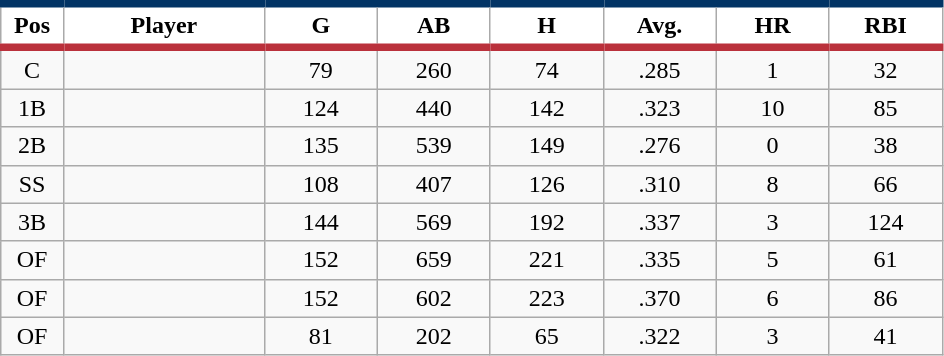<table class="wikitable sortable">
<tr>
<th style="background:#FFFFFF; border-top:#023465 5px solid; border-bottom:#ba313c 5px solid;" width="5%">Pos</th>
<th style="background:#FFFFFF; border-top:#023465 5px solid; border-bottom:#ba313c 5px solid;" width="16%">Player</th>
<th style="background:#FFFFFF; border-top:#023465 5px solid; border-bottom:#ba313c 5px solid;" width="9%">G</th>
<th style="background:#FFFFFF; border-top:#023465 5px solid; border-bottom:#ba313c 5px solid;" width="9%">AB</th>
<th style="background:#FFFFFF; border-top:#023465 5px solid; border-bottom:#ba313c 5px solid;" width="9%">H</th>
<th style="background:#FFFFFF; border-top:#023465 5px solid; border-bottom:#ba313c 5px solid;" width="9%">Avg.</th>
<th style="background:#FFFFFF; border-top:#023465 5px solid; border-bottom:#ba313c 5px solid;" width="9%">HR</th>
<th style="background:#FFFFFF; border-top:#023465 5px solid; border-bottom:#ba313c 5px solid;" width="9%">RBI</th>
</tr>
<tr align="center">
<td>C</td>
<td></td>
<td>79</td>
<td>260</td>
<td>74</td>
<td>.285</td>
<td>1</td>
<td>32</td>
</tr>
<tr align="center">
<td>1B</td>
<td></td>
<td>124</td>
<td>440</td>
<td>142</td>
<td>.323</td>
<td>10</td>
<td>85</td>
</tr>
<tr align="center">
<td>2B</td>
<td></td>
<td>135</td>
<td>539</td>
<td>149</td>
<td>.276</td>
<td>0</td>
<td>38</td>
</tr>
<tr align="center">
<td>SS</td>
<td></td>
<td>108</td>
<td>407</td>
<td>126</td>
<td>.310</td>
<td>8</td>
<td>66</td>
</tr>
<tr align="center">
<td>3B</td>
<td></td>
<td>144</td>
<td>569</td>
<td>192</td>
<td>.337</td>
<td>3</td>
<td>124</td>
</tr>
<tr align="center">
<td>OF</td>
<td></td>
<td>152</td>
<td>659</td>
<td>221</td>
<td>.335</td>
<td>5</td>
<td>61</td>
</tr>
<tr align="center">
<td>OF</td>
<td></td>
<td>152</td>
<td>602</td>
<td>223</td>
<td>.370</td>
<td>6</td>
<td>86</td>
</tr>
<tr align="center">
<td>OF</td>
<td></td>
<td>81</td>
<td>202</td>
<td>65</td>
<td>.322</td>
<td>3</td>
<td>41</td>
</tr>
</table>
